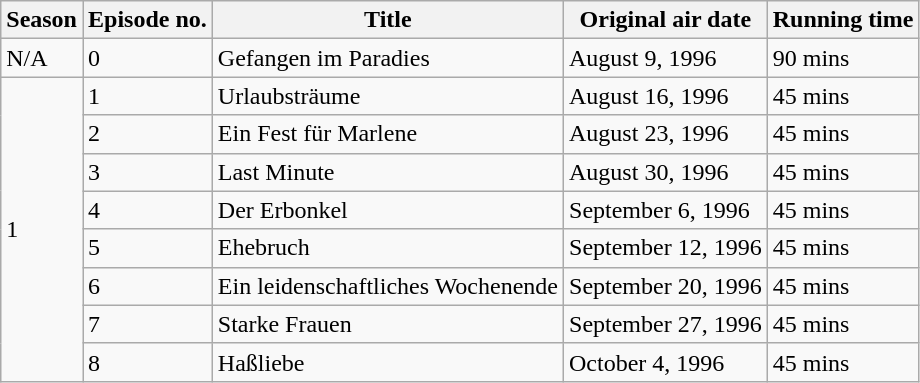<table class="wikitable">
<tr>
<th>Season</th>
<th>Episode no.</th>
<th>Title</th>
<th>Original air date</th>
<th>Running time</th>
</tr>
<tr>
<td>N/A</td>
<td>0</td>
<td>Gefangen im Paradies</td>
<td>August 9, 1996</td>
<td>90 mins</td>
</tr>
<tr>
<td rowspan="8">1</td>
<td>1</td>
<td>Urlaubsträume</td>
<td>August 16, 1996</td>
<td>45 mins</td>
</tr>
<tr>
<td>2</td>
<td>Ein Fest für Marlene</td>
<td>August 23, 1996</td>
<td>45 mins</td>
</tr>
<tr>
<td>3</td>
<td>Last Minute</td>
<td>August 30, 1996</td>
<td>45 mins</td>
</tr>
<tr>
<td>4</td>
<td>Der Erbonkel</td>
<td>September 6, 1996</td>
<td>45 mins</td>
</tr>
<tr>
<td>5</td>
<td>Ehebruch</td>
<td>September 12, 1996</td>
<td>45 mins</td>
</tr>
<tr>
<td>6</td>
<td>Ein leidenschaftliches Wochenende</td>
<td>September 20, 1996</td>
<td>45 mins</td>
</tr>
<tr>
<td>7</td>
<td>Starke Frauen</td>
<td>September 27, 1996</td>
<td>45 mins</td>
</tr>
<tr>
<td>8</td>
<td>Haßliebe</td>
<td>October 4, 1996</td>
<td>45 mins</td>
</tr>
</table>
